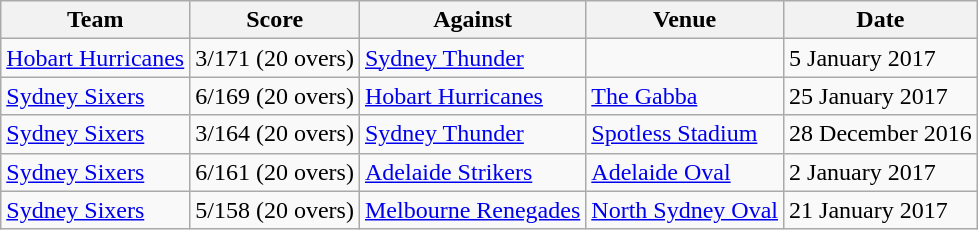<table class="wikitable">
<tr>
<th>Team</th>
<th>Score</th>
<th>Against</th>
<th>Venue</th>
<th>Date</th>
</tr>
<tr>
<td><a href='#'>Hobart Hurricanes</a></td>
<td>3/171 (20 overs)</td>
<td><a href='#'>Sydney Thunder</a></td>
<td><a href='#'></a></td>
<td>5 January 2017</td>
</tr>
<tr>
<td><a href='#'>Sydney Sixers</a></td>
<td>6/169 (20 overs)</td>
<td><a href='#'>Hobart Hurricanes</a></td>
<td><a href='#'>The Gabba</a></td>
<td>25 January 2017</td>
</tr>
<tr>
<td><a href='#'>Sydney Sixers</a></td>
<td>3/164 (20 overs)</td>
<td><a href='#'>Sydney Thunder</a></td>
<td><a href='#'>Spotless Stadium</a></td>
<td>28 December 2016</td>
</tr>
<tr>
<td><a href='#'>Sydney Sixers</a></td>
<td>6/161 (20 overs)</td>
<td><a href='#'>Adelaide Strikers</a></td>
<td><a href='#'>Adelaide Oval</a></td>
<td>2 January 2017</td>
</tr>
<tr>
<td><a href='#'>Sydney Sixers</a></td>
<td>5/158 (20 overs)</td>
<td><a href='#'>Melbourne Renegades</a></td>
<td><a href='#'>North Sydney Oval</a></td>
<td>21 January 2017</td>
</tr>
</table>
